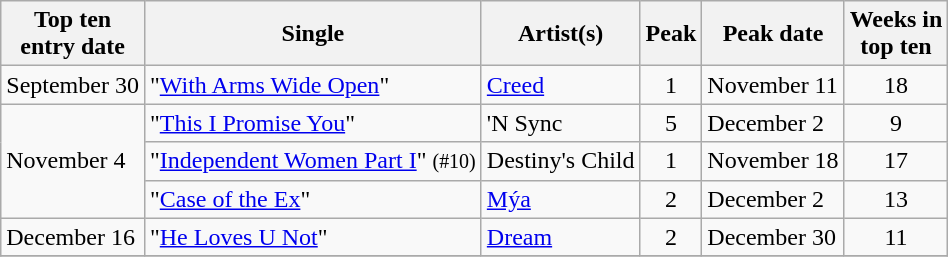<table class="wikitable sortable">
<tr>
<th>Top ten<br>entry date</th>
<th>Single</th>
<th>Artist(s)</th>
<th>Peak</th>
<th>Peak date</th>
<th>Weeks in<br>top ten</th>
</tr>
<tr>
<td>September 30</td>
<td>"<a href='#'>With Arms Wide Open</a>"</td>
<td><a href='#'>Creed</a></td>
<td align=center>1</td>
<td>November 11</td>
<td align=center>18</td>
</tr>
<tr>
<td rowspan="3">November 4</td>
<td>"<a href='#'>This I Promise You</a>"</td>
<td>'N Sync</td>
<td align=center>5</td>
<td>December 2</td>
<td align=center>9</td>
</tr>
<tr>
<td>"<a href='#'>Independent Women Part I</a>" <small>(#10)</small></td>
<td>Destiny's Child</td>
<td align=center>1</td>
<td>November 18</td>
<td align=center>17</td>
</tr>
<tr>
<td>"<a href='#'>Case of the Ex</a>"</td>
<td><a href='#'>Mýa</a></td>
<td align=center>2</td>
<td>December 2</td>
<td align=center>13</td>
</tr>
<tr>
<td>December 16</td>
<td>"<a href='#'>He Loves U Not</a>"</td>
<td><a href='#'>Dream</a></td>
<td align=center>2</td>
<td>December 30</td>
<td align=center>11</td>
</tr>
<tr>
</tr>
</table>
